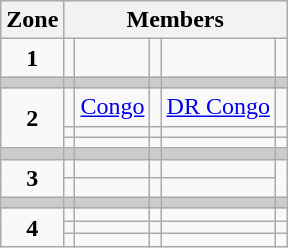<table class="wikitable" border="1">
<tr>
<th>Zone</th>
<th colspan="5">Members</th>
</tr>
<tr>
<td align="center"><strong>1</strong></td>
<td></td>
<td></td>
<td></td>
<td></td>
<td></td>
</tr>
<tr bgcolor="#cccccc">
<td></td>
<td></td>
<td></td>
<td></td>
<td></td>
<td></td>
</tr>
<tr>
<td align="center" rowspan="3"><strong>2</strong></td>
<td></td>
<td> <a href='#'>Congo</a></td>
<td></td>
<td> <a href='#'>DR Congo</a></td>
<td></td>
</tr>
<tr>
<td></td>
<td></td>
<td></td>
<td></td>
<td></td>
</tr>
<tr>
<td></td>
<td></td>
<td></td>
<td></td>
<td></td>
</tr>
<tr bgcolor="#cccccc">
<td></td>
<td></td>
<td></td>
<td></td>
<td></td>
<td></td>
</tr>
<tr>
<td align="center" rowspan="2"><strong>3</strong></td>
<td></td>
<td></td>
<td></td>
<td></td>
</tr>
<tr>
<td></td>
<td></td>
<td></td>
<td></td>
</tr>
<tr bgcolor="#cccccc">
<td></td>
<td></td>
<td></td>
<td></td>
<td></td>
<td></td>
</tr>
<tr>
<td align="center" rowspan="3"><strong>4</strong></td>
<td></td>
<td></td>
<td></td>
<td></td>
<td></td>
</tr>
<tr>
<td></td>
<td></td>
<td></td>
<td></td>
<td></td>
</tr>
<tr>
<td></td>
<td></td>
<td></td>
<td></td>
</tr>
</table>
